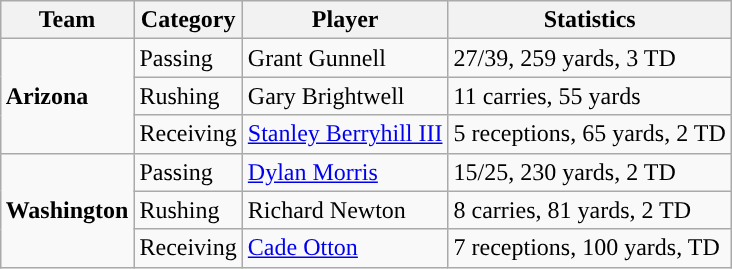<table class="wikitable" style="float: right;">
<tr>
<th>Team</th>
<th>Category</th>
<th>Player</th>
<th>Statistics</th>
</tr>
<tr>
<td rowspan=3><strong>Arizona</strong></td>
<td>Passing</td>
<td>Grant Gunnell</td>
<td>27/39, 259 yards, 3 TD</td>
</tr>
<tr>
<td>Rushing</td>
<td>Gary Brightwell</td>
<td>11 carries, 55 yards</td>
</tr>
<tr>
<td>Receiving</td>
<td><a href='#'>Stanley Berryhill III</a></td>
<td>5 receptions, 65 yards, 2 TD</td>
</tr>
<tr>
<td rowspan=3><strong>Washington</strong></td>
<td>Passing</td>
<td><a href='#'>Dylan Morris</a></td>
<td>15/25, 230 yards, 2 TD</td>
</tr>
<tr>
<td>Rushing</td>
<td>Richard Newton</td>
<td>8 carries, 81 yards, 2 TD</td>
</tr>
<tr>
<td>Receiving</td>
<td><a href='#'>Cade Otton</a></td>
<td>7 receptions, 100 yards, TD</td>
</tr>
</table>
